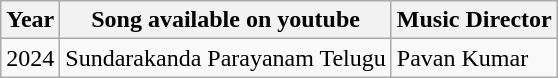<table class="wikitable">
<tr>
<th>Year</th>
<th>Song available on youtube</th>
<th>Music Director</th>
</tr>
<tr>
<td>2024</td>
<td>Sundarakanda Parayanam Telugu</td>
<td>Pavan Kumar</td>
</tr>
</table>
